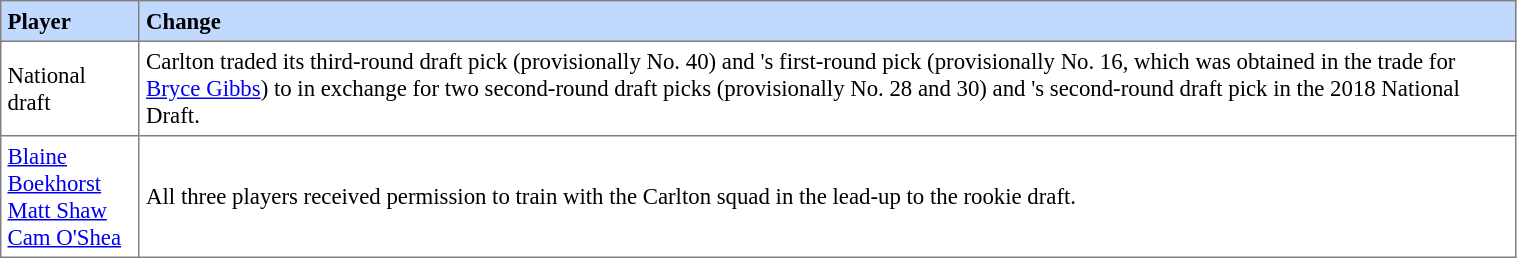<table border="1" cellpadding="4" cellspacing="0"  style="text-align:left; font-size:95%; border-collapse:collapse; width:80%;">
<tr style="background:#C1D8FF;">
<th>Player</th>
<th>Change</th>
</tr>
<tr>
<td> National draft</td>
<td>Carlton traded its third-round draft pick (provisionally No. 40) and 's first-round pick (provisionally No. 16, which was obtained in the trade for <a href='#'>Bryce Gibbs</a>) to  in exchange for two second-round draft picks (provisionally No. 28 and 30) and 's second-round draft pick in the 2018 National Draft.</td>
</tr>
<tr>
<td> <a href='#'>Blaine Boekhorst</a><br> <a href='#'>Matt Shaw</a><br> <a href='#'>Cam O'Shea</a></td>
<td>All three players received permission to train with the Carlton squad in the lead-up to the rookie draft.</td>
</tr>
</table>
